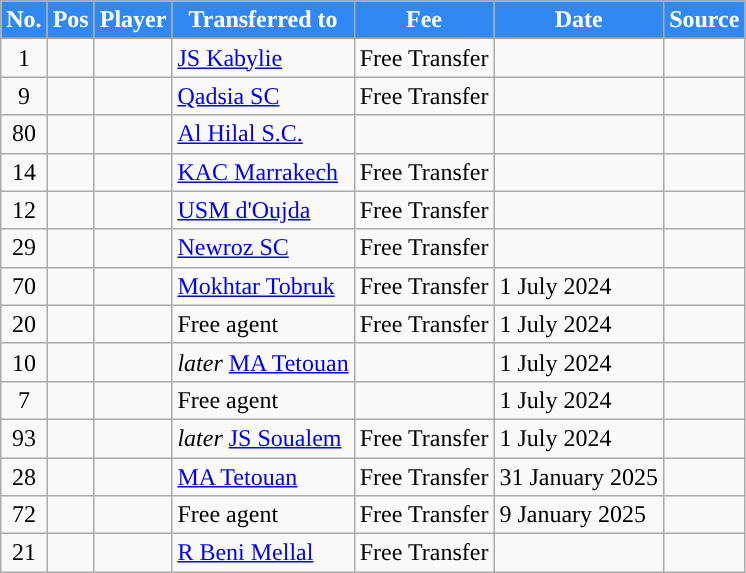<table class="wikitable plainrowheaders sortable">
<tr>
<th style="background:#3088f2; color:#ffffff; ">No.</th>
<th style="background:#3088f2; color:#ffffff; ">Pos</th>
<th style="background:#3088f2; color:#ffffff; ">Player</th>
<th style="background:#3088f2; color:#ffffff; ">Transferred to</th>
<th style="background:#3088f2; color:#ffffff; ">Fee</th>
<th style="background:#3088f2; color:#ffffff; ">Date</th>
<th style="background:#3088f2; color:#ffffff; ">Source</th>
</tr>
<tr>
<td align=center>1</td>
<td align=center></td>
<td></td>
<td> <a href='#'>JS Kabylie</a></td>
<td>Free Transfer</td>
<td></td>
<td></td>
</tr>
<tr>
<td align=center>9</td>
<td align=center></td>
<td></td>
<td> <a href='#'>Qadsia SC</a></td>
<td>Free Transfer</td>
<td></td>
<td></td>
</tr>
<tr>
<td align=center>80</td>
<td align=center></td>
<td></td>
<td> <a href='#'>Al Hilal S.C.</a></td>
<td></td>
<td></td>
<td></td>
</tr>
<tr>
<td align=center>14</td>
<td align=center></td>
<td></td>
<td><a href='#'>KAC Marrakech</a></td>
<td>Free Transfer</td>
<td></td>
<td><br></td>
</tr>
<tr>
<td align=center>12</td>
<td align=center></td>
<td></td>
<td><a href='#'>USM d'Oujda</a></td>
<td>Free Transfer</td>
<td></td>
<td></td>
</tr>
<tr>
<td align=center>29</td>
<td align=center></td>
<td></td>
<td> <a href='#'>Newroz SC</a></td>
<td>Free Transfer</td>
<td></td>
<td></td>
</tr>
<tr>
<td align=center>70</td>
<td align=center></td>
<td></td>
<td> <a href='#'>Mokhtar Tobruk</a></td>
<td>Free Transfer</td>
<td>1 July 2024</td>
<td></td>
</tr>
<tr>
<td align=center>20</td>
<td align=center></td>
<td></td>
<td>Free agent</td>
<td>Free Transfer</td>
<td>1 July 2024</td>
<td></td>
</tr>
<tr>
<td align=center>10</td>
<td align=center></td>
<td></td>
<td><em>later</em> <a href='#'>MA Tetouan</a></td>
<td></td>
<td>1 July 2024</td>
<td></td>
</tr>
<tr>
<td align=center>7</td>
<td align=center></td>
<td></td>
<td>Free agent</td>
<td></td>
<td>1 July 2024</td>
<td></td>
</tr>
<tr>
<td align=center>93</td>
<td align=center></td>
<td></td>
<td><em>later</em> <a href='#'>JS Soualem</a></td>
<td>Free Transfer</td>
<td>1 July 2024</td>
<td></td>
</tr>
<tr>
<td align=center>28</td>
<td align=center></td>
<td></td>
<td><a href='#'>MA Tetouan</a></td>
<td>Free Transfer</td>
<td>31 January 2025</td>
<td></td>
</tr>
<tr>
<td align=center>72</td>
<td align=center></td>
<td></td>
<td>Free agent</td>
<td>Free Transfer</td>
<td>9 January 2025</td>
<td></td>
</tr>
<tr>
<td align=center>21</td>
<td align=center></td>
<td></td>
<td><a href='#'>R Beni Mellal</a></td>
<td>Free Transfer</td>
<td></td>
<td></td>
</tr>
</table>
